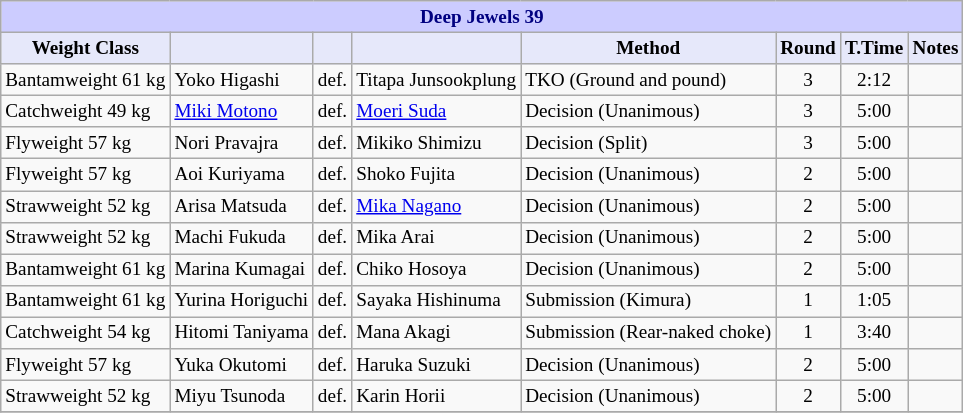<table class="wikitable" style="font-size: 80%;">
<tr>
<th colspan="8" style="background-color: #ccf; color: #000080; text-align: center;"><strong>Deep Jewels 39</strong></th>
</tr>
<tr>
<th colspan="1" style="background-color: #E6E8FA; color: #000000; text-align: center;">Weight Class</th>
<th colspan="1" style="background-color: #E6E8FA; color: #000000; text-align: center;"></th>
<th colspan="1" style="background-color: #E6E8FA; color: #000000; text-align: center;"></th>
<th colspan="1" style="background-color: #E6E8FA; color: #000000; text-align: center;"></th>
<th colspan="1" style="background-color: #E6E8FA; color: #000000; text-align: center;">Method</th>
<th colspan="1" style="background-color: #E6E8FA; color: #000000; text-align: center;">Round</th>
<th colspan="1" style="background-color: #E6E8FA; color: #000000; text-align: center;">T.Time</th>
<th colspan="1" style="background-color: #E6E8FA; color: #000000; text-align: center;">Notes</th>
</tr>
<tr>
<td>Bantamweight 61 kg</td>
<td> Yoko Higashi</td>
<td align="center">def.</td>
<td> Titapa Junsookplung</td>
<td>TKO (Ground and pound)</td>
<td align="center">3</td>
<td align="center">2:12</td>
<td></td>
</tr>
<tr>
<td>Catchweight 49 kg</td>
<td> <a href='#'>Miki Motono</a></td>
<td align="center">def.</td>
<td> <a href='#'>Moeri Suda</a></td>
<td>Decision (Unanimous)</td>
<td align="center">3</td>
<td align="center">5:00</td>
<td></td>
</tr>
<tr>
<td>Flyweight 57 kg</td>
<td> Nori Pravajra</td>
<td align="center">def.</td>
<td> Mikiko Shimizu</td>
<td>Decision (Split)</td>
<td align="center">3</td>
<td align="center">5:00</td>
<td></td>
</tr>
<tr>
<td>Flyweight 57 kg</td>
<td> Aoi Kuriyama</td>
<td align="center">def.</td>
<td> Shoko Fujita</td>
<td>Decision (Unanimous)</td>
<td align="center">2</td>
<td align="center">5:00</td>
<td></td>
</tr>
<tr>
<td>Strawweight 52 kg</td>
<td> Arisa Matsuda</td>
<td align="center">def.</td>
<td> <a href='#'>Mika Nagano</a></td>
<td>Decision (Unanimous)</td>
<td align="center">2</td>
<td align="center">5:00</td>
<td></td>
</tr>
<tr>
<td>Strawweight 52 kg</td>
<td> Machi Fukuda</td>
<td align="center">def.</td>
<td> Mika Arai</td>
<td>Decision (Unanimous)</td>
<td align="center">2</td>
<td align="center">5:00</td>
<td></td>
</tr>
<tr>
<td>Bantamweight 61 kg</td>
<td> Marina Kumagai</td>
<td align="center">def.</td>
<td> Chiko Hosoya</td>
<td>Decision (Unanimous)</td>
<td align="center">2</td>
<td align="center">5:00</td>
<td></td>
</tr>
<tr>
<td>Bantamweight 61 kg</td>
<td> Yurina Horiguchi</td>
<td align="center">def.</td>
<td> Sayaka Hishinuma</td>
<td>Submission (Kimura)</td>
<td align="center">1</td>
<td align="center">1:05</td>
<td></td>
</tr>
<tr>
<td>Catchweight 54 kg</td>
<td> Hitomi Taniyama</td>
<td align="center">def.</td>
<td> Mana Akagi</td>
<td>Submission (Rear-naked choke)</td>
<td align="center">1</td>
<td align="center">3:40</td>
<td></td>
</tr>
<tr>
<td>Flyweight 57 kg</td>
<td> Yuka Okutomi</td>
<td align="center">def.</td>
<td> Haruka Suzuki</td>
<td>Decision (Unanimous)</td>
<td align="center">2</td>
<td align="center">5:00</td>
<td></td>
</tr>
<tr>
<td>Strawweight 52 kg</td>
<td> Miyu Tsunoda</td>
<td align="center">def.</td>
<td> Karin Horii</td>
<td>Decision (Unanimous)</td>
<td align="center">2</td>
<td align="center">5:00</td>
<td></td>
</tr>
<tr>
</tr>
</table>
